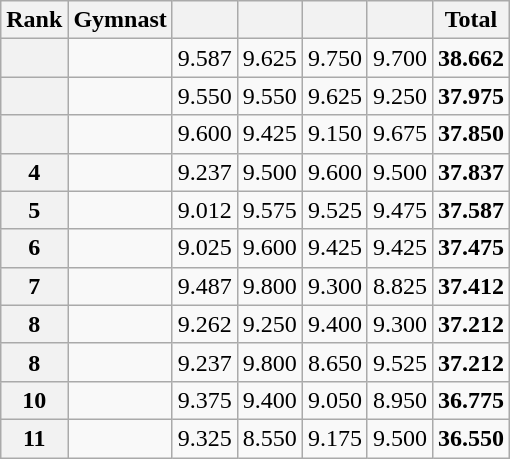<table class="wikitable sortable">
<tr>
<th>Rank</th>
<th>Gymnast</th>
<th></th>
<th></th>
<th></th>
<th></th>
<th>Total</th>
</tr>
<tr>
<th></th>
<td></td>
<td>9.587</td>
<td>9.625</td>
<td>9.750</td>
<td>9.700</td>
<td><strong>38.662</strong></td>
</tr>
<tr>
<th></th>
<td></td>
<td>9.550</td>
<td>9.550</td>
<td>9.625</td>
<td>9.250</td>
<td><strong>37.975</strong></td>
</tr>
<tr>
<th></th>
<td></td>
<td>9.600</td>
<td>9.425</td>
<td>9.150</td>
<td>9.675</td>
<td><strong>37.850</strong></td>
</tr>
<tr>
<th>4</th>
<td></td>
<td>9.237</td>
<td>9.500</td>
<td>9.600</td>
<td>9.500</td>
<td><strong>37.837</strong></td>
</tr>
<tr>
<th>5</th>
<td></td>
<td>9.012</td>
<td>9.575</td>
<td>9.525</td>
<td>9.475</td>
<td><strong>37.587</strong></td>
</tr>
<tr>
<th>6</th>
<td></td>
<td>9.025</td>
<td>9.600</td>
<td>9.425</td>
<td>9.425</td>
<td><strong>37.475</strong></td>
</tr>
<tr>
<th>7</th>
<td></td>
<td>9.487</td>
<td>9.800</td>
<td>9.300</td>
<td>8.825</td>
<td><strong>37.412</strong></td>
</tr>
<tr>
<th>8</th>
<td></td>
<td>9.262</td>
<td>9.250</td>
<td>9.400</td>
<td>9.300</td>
<td><strong>37.212</strong></td>
</tr>
<tr>
<th>8</th>
<td></td>
<td>9.237</td>
<td>9.800</td>
<td>8.650</td>
<td>9.525</td>
<td><strong>37.212</strong></td>
</tr>
<tr>
<th>10</th>
<td></td>
<td>9.375</td>
<td>9.400</td>
<td>9.050</td>
<td>8.950</td>
<td><strong>36.775</strong></td>
</tr>
<tr>
<th>11</th>
<td></td>
<td>9.325</td>
<td>8.550</td>
<td>9.175</td>
<td>9.500</td>
<td><strong>36.550</strong></td>
</tr>
</table>
